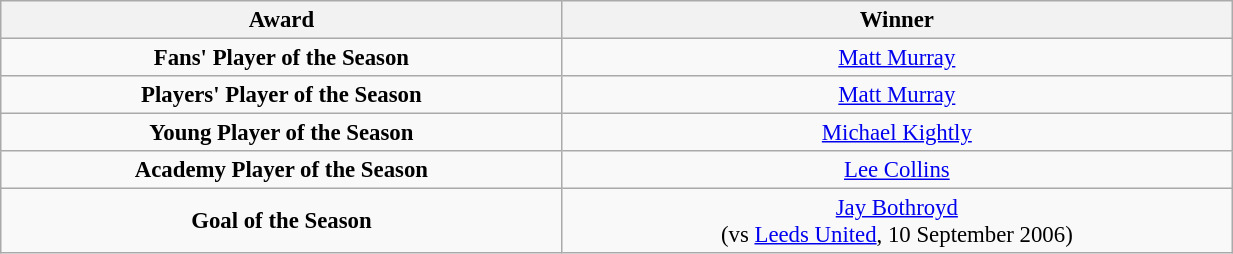<table class="wikitable" style="text-align:center; font-size:95%;width:65%; text-align:left">
<tr>
<th><strong>Award</strong></th>
<th><strong>Winner</strong></th>
</tr>
<tr --->
<td align="center"><strong>Fans' Player of the Season</strong></td>
<td align="center"><a href='#'>Matt Murray</a></td>
</tr>
<tr --->
<td align="center"><strong>Players' Player of the Season</strong></td>
<td align="center"><a href='#'>Matt Murray</a></td>
</tr>
<tr --->
<td align="center"><strong>Young Player of the Season</strong></td>
<td align="center"><a href='#'>Michael Kightly</a></td>
</tr>
<tr --->
<td align="center"><strong>Academy Player of the Season</strong></td>
<td align="center"><a href='#'>Lee Collins</a></td>
</tr>
<tr --->
<td align="center"><strong>Goal of the Season</strong></td>
<td align="center"><a href='#'>Jay Bothroyd</a><br>(vs <a href='#'>Leeds United</a>, 10 September 2006)</td>
</tr>
</table>
